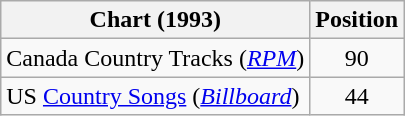<table class="wikitable sortable">
<tr>
<th scope="col">Chart (1993)</th>
<th scope="col">Position</th>
</tr>
<tr>
<td>Canada Country Tracks (<em><a href='#'>RPM</a></em>)</td>
<td align="center">90</td>
</tr>
<tr>
<td>US <a href='#'>Country Songs</a> (<em><a href='#'>Billboard</a></em>)</td>
<td align="center">44</td>
</tr>
</table>
